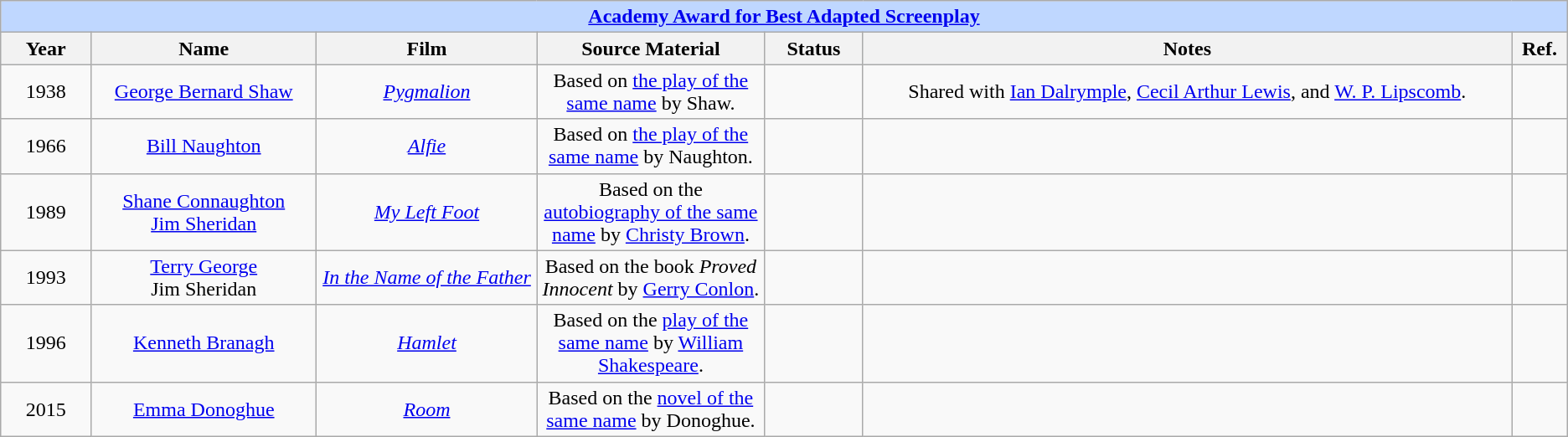<table class="wikitable" style="text-align: center">
<tr ---- bgcolor="#bfd7ff">
<td colspan=7 align=center><strong><a href='#'>Academy Award for Best Adapted Screenplay</a></strong></td>
</tr>
<tr ---- bgcolor="#ebf5ff">
<th width="75">Year</th>
<th width="200">Name</th>
<th width="200">Film</th>
<th width="200">Source Material</th>
<th width="80">Status</th>
<th width="650">Notes</th>
<th width="40">Ref.</th>
</tr>
<tr>
<td>1938</td>
<td><a href='#'>George Bernard Shaw</a></td>
<td><em><a href='#'>Pygmalion</a></em></td>
<td>Based on <a href='#'>the play of the same name</a> by Shaw.</td>
<td></td>
<td>Shared with <a href='#'>Ian Dalrymple</a>, <a href='#'>Cecil Arthur Lewis</a>, and <a href='#'>W. P. Lipscomb</a>.</td>
<td></td>
</tr>
<tr>
<td>1966</td>
<td><a href='#'>Bill Naughton</a></td>
<td><em><a href='#'>Alfie</a></em></td>
<td>Based on <a href='#'>the play of the same name</a> by Naughton.</td>
<td></td>
<td></td>
<td></td>
</tr>
<tr>
<td>1989</td>
<td><a href='#'>Shane Connaughton</a> <br> <a href='#'>Jim Sheridan</a></td>
<td><em><a href='#'>My Left Foot</a></em></td>
<td>Based on the <a href='#'>autobiography of the same name</a> by <a href='#'>Christy Brown</a>.</td>
<td></td>
<td></td>
<td></td>
</tr>
<tr>
<td>1993</td>
<td><a href='#'>Terry George</a> <br> Jim Sheridan</td>
<td><em><a href='#'>In the Name of the Father</a></em></td>
<td>Based on the book <em>Proved Innocent</em> by <a href='#'>Gerry Conlon</a>.</td>
<td></td>
<td></td>
<td></td>
</tr>
<tr>
<td>1996</td>
<td><a href='#'>Kenneth Branagh</a></td>
<td><em><a href='#'>Hamlet</a></em></td>
<td>Based on the <a href='#'>play of the same name</a> by <a href='#'>William Shakespeare</a>.</td>
<td></td>
<td></td>
<td></td>
</tr>
<tr>
<td>2015</td>
<td><a href='#'>Emma Donoghue</a></td>
<td><em><a href='#'>Room</a></em></td>
<td>Based on the <a href='#'>novel of the same name</a> by Donoghue.</td>
<td></td>
<td></td>
<td></td>
</tr>
</table>
